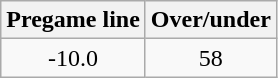<table class="wikitable" style="margin-left: auto; margin-right: auto; border: none; display: inline-table;">
<tr align="center">
<th style=>Pregame line</th>
<th style=>Over/under</th>
</tr>
<tr align="center">
<td>-10.0</td>
<td>58</td>
</tr>
</table>
